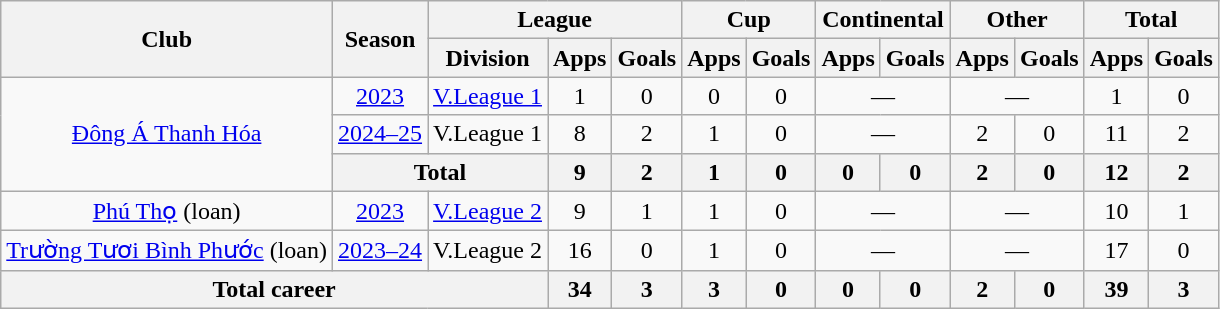<table class="wikitable" style="text-align: center; margin-bottom: 10px;">
<tr>
<th rowspan=2>Club</th>
<th rowspan=2>Season</th>
<th colspan=3>League</th>
<th colspan=2>Cup</th>
<th colspan=2>Continental</th>
<th colspan=2>Other</th>
<th colspan=2>Total</th>
</tr>
<tr>
<th>Division</th>
<th>Apps</th>
<th>Goals</th>
<th>Apps</th>
<th>Goals</th>
<th>Apps</th>
<th>Goals</th>
<th>Apps</th>
<th>Goals</th>
<th>Apps</th>
<th>Goals</th>
</tr>
<tr>
<td rowspan=3><a href='#'>Đông Á Thanh Hóa</a></td>
<td><a href='#'>2023</a></td>
<td><a href='#'>V.League 1</a></td>
<td>1</td>
<td>0</td>
<td>0</td>
<td>0</td>
<td colspan=2>—</td>
<td colspan=2>—</td>
<td>1</td>
<td>0</td>
</tr>
<tr>
<td><a href='#'>2024–25</a></td>
<td>V.League 1</td>
<td>8</td>
<td>2</td>
<td>1</td>
<td>0</td>
<td colspan="2">—</td>
<td>2</td>
<td>0</td>
<td>11</td>
<td>2</td>
</tr>
<tr>
<th colspan=2>Total</th>
<th>9</th>
<th>2</th>
<th>1</th>
<th>0</th>
<th>0</th>
<th>0</th>
<th>2</th>
<th>0</th>
<th>12</th>
<th>2</th>
</tr>
<tr>
<td><a href='#'>Phú Thọ</a> (loan)</td>
<td><a href='#'>2023</a></td>
<td><a href='#'>V.League 2</a></td>
<td>9</td>
<td>1</td>
<td>1</td>
<td>0</td>
<td colspan=2>—</td>
<td colspan=2>—</td>
<td>10</td>
<td>1</td>
</tr>
<tr>
<td><a href='#'>Trường Tươi Bình Phước</a> (loan)</td>
<td><a href='#'>2023–24</a></td>
<td>V.League 2</td>
<td>16</td>
<td>0</td>
<td>1</td>
<td>0</td>
<td colspan=2>—</td>
<td colspan=2>—</td>
<td>17</td>
<td>0</td>
</tr>
<tr>
<th colspan=3>Total career</th>
<th>34</th>
<th>3</th>
<th>3</th>
<th>0</th>
<th>0</th>
<th>0</th>
<th>2</th>
<th>0</th>
<th>39</th>
<th>3</th>
</tr>
</table>
